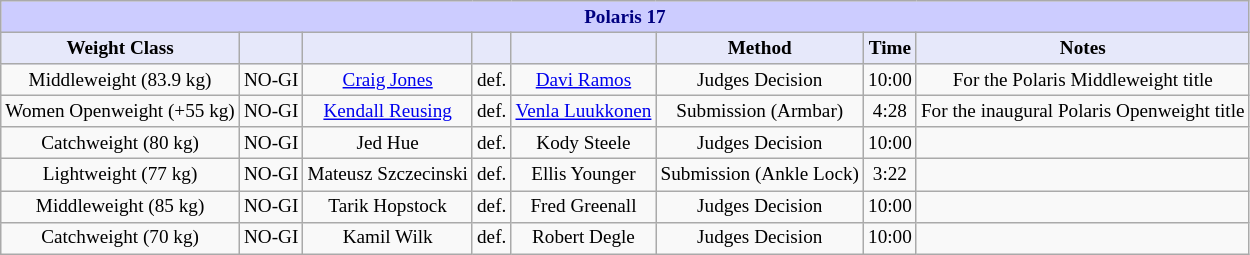<table class="wikitable" style="font-size: 80%;">
<tr>
<th colspan="9" style="background-color: #ccf; color: #000080; text-align: center;"><strong>Polaris 17</strong></th>
</tr>
<tr>
<th colspan="1" style="background-color: #E6E8FA; color: #000000; text-align: center;">Weight Class</th>
<th colspan="1" style="background-color: #E6E8FA; color: #000000; text-align: center;"></th>
<th colspan="1" style="background-color: #E6E8FA; color: #000000; text-align: center;"></th>
<th colspan="1" style="background-color: #E6E8FA; color: #000000; text-align: center;"></th>
<th colspan="1" style="background-color: #E6E8FA; color: #000000; text-align: center;"></th>
<th colspan="1" style="background-color: #E6E8FA; color: #000000; text-align: center;">Method</th>
<th colspan="1" style="background-color: #E6E8FA; color: #000000; text-align: center;">Time</th>
<th colspan="1" style="background-color: #E6E8FA; color: #000000; text-align: center;">Notes</th>
</tr>
<tr>
<td align=center>Middleweight (83.9 kg)</td>
<td align=center>NO-GI</td>
<td align=center> <a href='#'>Craig Jones</a></td>
<td align=center>def.</td>
<td align=center> <a href='#'>Davi Ramos</a></td>
<td align=center>Judges Decision</td>
<td align=center>10:00</td>
<td align=center>For the Polaris Middleweight title</td>
</tr>
<tr>
<td align=center>Women Openweight (+55 kg)</td>
<td align=center>NO-GI</td>
<td align=center> <a href='#'>Kendall Reusing</a></td>
<td align=center>def.</td>
<td align=center> <a href='#'>Venla Luukkonen</a></td>
<td align=center>Submission (Armbar)</td>
<td align=center>4:28</td>
<td align=center>For the inaugural Polaris Openweight title</td>
</tr>
<tr>
<td align=center>Catchweight (80 kg)</td>
<td align=center>NO-GI</td>
<td align=center> Jed Hue</td>
<td align=center>def.</td>
<td align=center> Kody Steele</td>
<td align=center>Judges Decision</td>
<td align=center>10:00</td>
<td></td>
</tr>
<tr>
<td align=center>Lightweight (77 kg)</td>
<td align=center>NO-GI</td>
<td align=center> Mateusz Szczecinski</td>
<td align=center>def.</td>
<td align=center> Ellis Younger</td>
<td align=center>Submission (Ankle Lock)</td>
<td align=center>3:22</td>
<td></td>
</tr>
<tr>
<td align=center>Middleweight (85 kg)</td>
<td align=center>NO-GI</td>
<td align=center> Tarik Hopstock</td>
<td align=center>def.</td>
<td align=center> Fred Greenall</td>
<td align=center>Judges Decision</td>
<td align=center>10:00</td>
<td></td>
</tr>
<tr>
<td align=center>Catchweight (70 kg)</td>
<td align=center>NO-GI</td>
<td align=center> Kamil Wilk</td>
<td align=center>def.</td>
<td align=center> Robert Degle</td>
<td align=center>Judges Decision</td>
<td align=center>10:00</td>
<td></td>
</tr>
</table>
